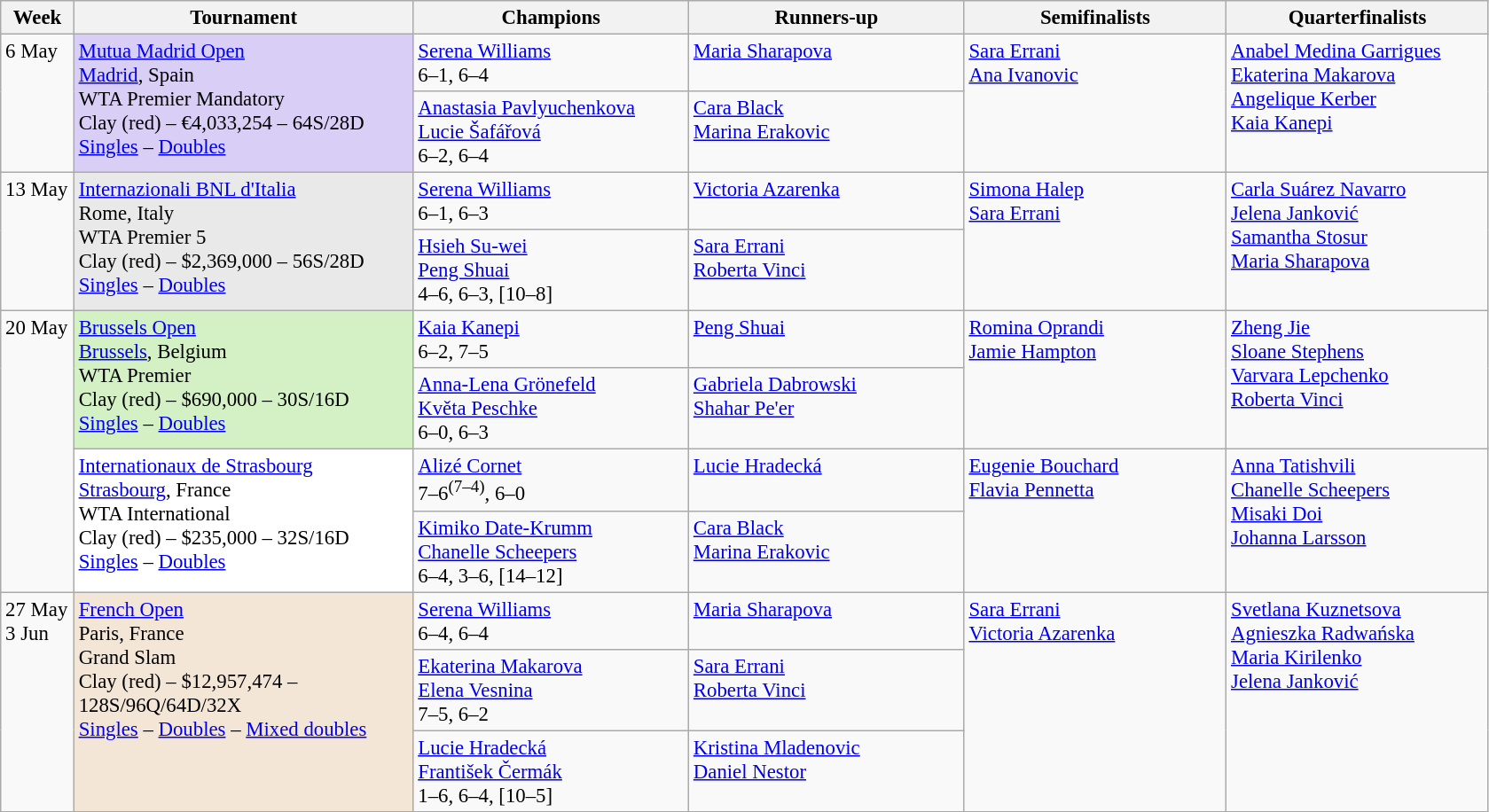<table class=wikitable style=font-size:95%>
<tr>
<th style="width:48px;">Week</th>
<th style="width:248px;">Tournament</th>
<th style="width:200px;">Champions</th>
<th style="width:200px;">Runners-up</th>
<th style="width:190px;">Semifinalists</th>
<th style="width:190px;">Quarterfinalists</th>
</tr>
<tr valign=top>
<td rowspan=2>6 May</td>
<td style="background:#d8cef6;" rowspan="2"><a href='#'>Mutua Madrid Open</a><br><a href='#'>Madrid</a>, Spain<br>WTA Premier Mandatory<br>Clay (red) – €4,033,254 – 64S/28D<br><a href='#'>Singles</a> – <a href='#'>Doubles</a></td>
<td> <a href='#'>Serena Williams</a><br>6–1, 6–4</td>
<td> <a href='#'>Maria Sharapova</a></td>
<td rowspan=2> <a href='#'>Sara Errani</a><br> <a href='#'>Ana Ivanovic</a></td>
<td rowspan=2> <a href='#'>Anabel Medina Garrigues</a> <br> <a href='#'>Ekaterina Makarova</a><br>  <a href='#'>Angelique Kerber</a> <br>  <a href='#'>Kaia Kanepi</a></td>
</tr>
<tr valign=top>
<td> <a href='#'>Anastasia Pavlyuchenkova</a> <br>  <a href='#'>Lucie Šafářová</a><br>6–2, 6–4</td>
<td> <a href='#'>Cara Black</a> <br>  <a href='#'>Marina Erakovic</a> <br></td>
</tr>
<tr valign=top>
<td rowspan=2>13 May</td>
<td style="background:#E9E9E9;" rowspan="2"><a href='#'>Internazionali BNL d'Italia</a><br>Rome, Italy<br>WTA Premier 5<br>Clay (red) – $2,369,000 – 56S/28D<br><a href='#'>Singles</a> – <a href='#'>Doubles</a></td>
<td> <a href='#'>Serena Williams</a><br>6–1, 6–3</td>
<td> <a href='#'>Victoria Azarenka</a></td>
<td rowspan=2> <a href='#'>Simona Halep</a><br> <a href='#'>Sara Errani</a></td>
<td rowspan=2> <a href='#'>Carla Suárez Navarro</a><br> <a href='#'>Jelena Janković</a><br>  <a href='#'>Samantha Stosur</a><br> <a href='#'>Maria Sharapova</a></td>
</tr>
<tr valign=top>
<td> <a href='#'>Hsieh Su-wei</a> <br>  <a href='#'>Peng Shuai</a><br>4–6, 6–3, [10–8]</td>
<td> <a href='#'>Sara Errani</a> <br>  <a href='#'>Roberta Vinci</a></td>
</tr>
<tr valign=top>
<td rowspan=4>20 May</td>
<td style="background:#D4F1C5;" rowspan="2"><a href='#'>Brussels Open</a><br><a href='#'>Brussels</a>, Belgium<br>WTA Premier<br>Clay (red) – $690,000 – 30S/16D<br><a href='#'>Singles</a> – <a href='#'>Doubles</a></td>
<td> <a href='#'>Kaia Kanepi</a> <br> 6–2, 7–5</td>
<td> <a href='#'>Peng Shuai</a></td>
<td rowspan=2> <a href='#'>Romina Oprandi</a> <br>  <a href='#'>Jamie Hampton</a></td>
<td rowspan=2> <a href='#'>Zheng Jie</a><br> <a href='#'>Sloane Stephens</a><br>  <a href='#'>Varvara Lepchenko</a> <br>  <a href='#'>Roberta Vinci</a></td>
</tr>
<tr valign=top>
<td> <a href='#'>Anna-Lena Grönefeld</a> <br>  <a href='#'>Květa Peschke</a><br>6–0, 6–3</td>
<td> <a href='#'>Gabriela Dabrowski</a> <br>  <a href='#'>Shahar Pe'er</a></td>
</tr>
<tr valign=top>
<td style="background:#fff;" rowspan="2"><a href='#'>Internationaux de Strasbourg</a><br><a href='#'>Strasbourg</a>, France<br>WTA International<br>Clay (red) – $235,000 – 32S/16D<br><a href='#'>Singles</a> – <a href='#'>Doubles</a></td>
<td> <a href='#'>Alizé Cornet</a> <br>7–6<sup>(7–4)</sup>, 6–0</td>
<td> <a href='#'>Lucie Hradecká</a></td>
<td rowspan=2> <a href='#'>Eugenie Bouchard</a><br> <a href='#'>Flavia Pennetta</a></td>
<td rowspan=2> <a href='#'>Anna Tatishvili</a><br> <a href='#'>Chanelle Scheepers</a><br>  <a href='#'>Misaki Doi</a><br> <a href='#'>Johanna Larsson</a></td>
</tr>
<tr valign=top>
<td> <a href='#'>Kimiko Date-Krumm</a> <br>  <a href='#'>Chanelle Scheepers</a><br>6–4, 3–6, [14–12]</td>
<td> <a href='#'>Cara Black</a> <br>  <a href='#'>Marina Erakovic</a></td>
</tr>
<tr valign=top>
<td rowspan=3>27 May<br>3 Jun</td>
<td style="background:#F3E6D7;" rowspan="3"><a href='#'>French Open</a><br>Paris, France<br>Grand Slam<br>Clay (red) – $12,957,474 –<br>128S/96Q/64D/32X<br><a href='#'>Singles</a> – <a href='#'>Doubles</a> – <a href='#'>Mixed doubles</a></td>
<td> <a href='#'>Serena Williams</a> <br>6–4, 6–4</td>
<td> <a href='#'>Maria Sharapova</a></td>
<td rowspan=3> <a href='#'>Sara Errani</a><br> <a href='#'>Victoria Azarenka</a></td>
<td rowspan=3> <a href='#'>Svetlana Kuznetsova</a><br> <a href='#'>Agnieszka Radwańska</a><br>  <a href='#'>Maria Kirilenko</a><br> <a href='#'>Jelena Janković</a></td>
</tr>
<tr valign=top>
<td> <a href='#'>Ekaterina Makarova</a> <br>  <a href='#'>Elena Vesnina</a><br>7–5, 6–2</td>
<td> <a href='#'>Sara Errani</a> <br>  <a href='#'>Roberta Vinci</a></td>
</tr>
<tr valign=top>
<td> <a href='#'>Lucie Hradecká</a><br> <a href='#'>František Čermák</a><br>1–6, 6–4, [10–5]</td>
<td> <a href='#'>Kristina Mladenovic</a><br> <a href='#'>Daniel Nestor</a></td>
</tr>
</table>
